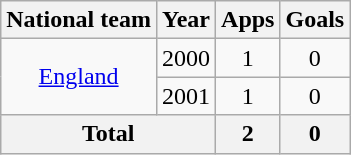<table class="wikitable" style="text-align:center">
<tr>
<th>National team</th>
<th>Year</th>
<th>Apps</th>
<th>Goals</th>
</tr>
<tr>
<td rowspan="2"><a href='#'>England</a></td>
<td>2000</td>
<td>1</td>
<td>0</td>
</tr>
<tr>
<td>2001</td>
<td>1</td>
<td>0</td>
</tr>
<tr>
<th colspan="2">Total</th>
<th>2</th>
<th>0</th>
</tr>
</table>
